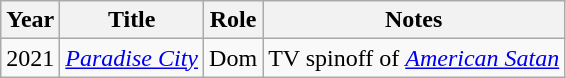<table class="wikitable sortable">
<tr>
<th>Year</th>
<th>Title</th>
<th>Role</th>
<th>Notes</th>
</tr>
<tr>
<td>2021</td>
<td><em><a href='#'>Paradise City</a></em></td>
<td>Dom</td>
<td>TV spinoff of <em><a href='#'>American Satan</a></em></td>
</tr>
</table>
